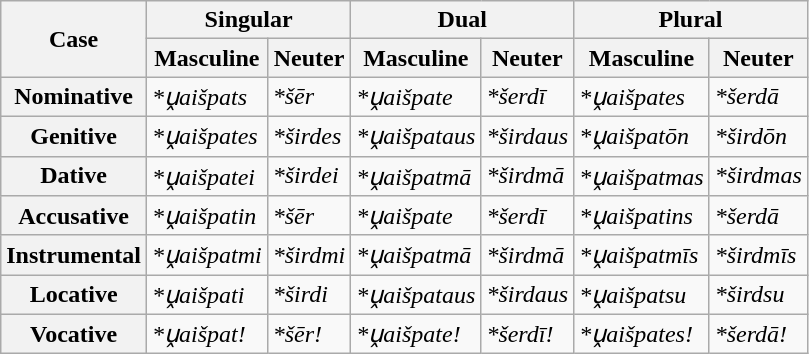<table class="wikitable">
<tr>
<th rowspan="2">Case</th>
<th colspan="2">Singular</th>
<th colspan="2">Dual</th>
<th colspan="2">Plural</th>
</tr>
<tr>
<th>Masculine</th>
<th>Neuter</th>
<th>Masculine</th>
<th>Neuter</th>
<th>Masculine</th>
<th>Neuter</th>
</tr>
<tr>
<th>Nominative</th>
<td><em>*ṷaišpats</em></td>
<td><em>*šēr</em></td>
<td><em>*ṷaišpate</em></td>
<td><em>*šerdī</em></td>
<td><em>*ṷaišpates</em></td>
<td><em>*šerdā</em></td>
</tr>
<tr>
<th>Genitive</th>
<td><em>*ṷaišpates</em></td>
<td><em>*širdes</em></td>
<td><em>*ṷaišpataus</em></td>
<td><em>*širdaus</em></td>
<td><em>*ṷaišpatōn</em></td>
<td><em>*širdōn</em></td>
</tr>
<tr>
<th>Dative</th>
<td><em>*ṷaišpatei</em></td>
<td><em>*širdei</em></td>
<td><em>*ṷaišpatmā</em></td>
<td><em>*širdmā</em></td>
<td><em>*ṷaišpatmas</em></td>
<td><em>*širdmas</em></td>
</tr>
<tr>
<th>Accusative</th>
<td><em>*ṷaišpatin</em></td>
<td><em>*šēr</em></td>
<td><em>*ṷaišpate</em></td>
<td><em>*šerdī</em></td>
<td><em>*ṷaišpatins</em></td>
<td><em>*šerdā</em></td>
</tr>
<tr>
<th>Instrumental</th>
<td><em>*ṷaišpatmi</em></td>
<td><em>*širdmi</em></td>
<td><em>*ṷaišpatmā</em></td>
<td><em>*širdmā </em></td>
<td><em>*ṷaišpatmīs</em></td>
<td><em>*širdmīs</em></td>
</tr>
<tr>
<th>Locative</th>
<td><em>*ṷaišpati</em></td>
<td><em>*širdi</em></td>
<td><em>*ṷaišpataus</em></td>
<td><em>*širdaus</em></td>
<td><em>*ṷaišpatsu</em></td>
<td><em>*širdsu</em></td>
</tr>
<tr>
<th>Vocative</th>
<td><em>*ṷaišpat!</em></td>
<td><em>*šēr!</em></td>
<td><em>*ṷaišpate!</em></td>
<td><em>*šerdī!</em></td>
<td><em>*ṷaišpates!</em></td>
<td><em>*šerdā!</em></td>
</tr>
</table>
